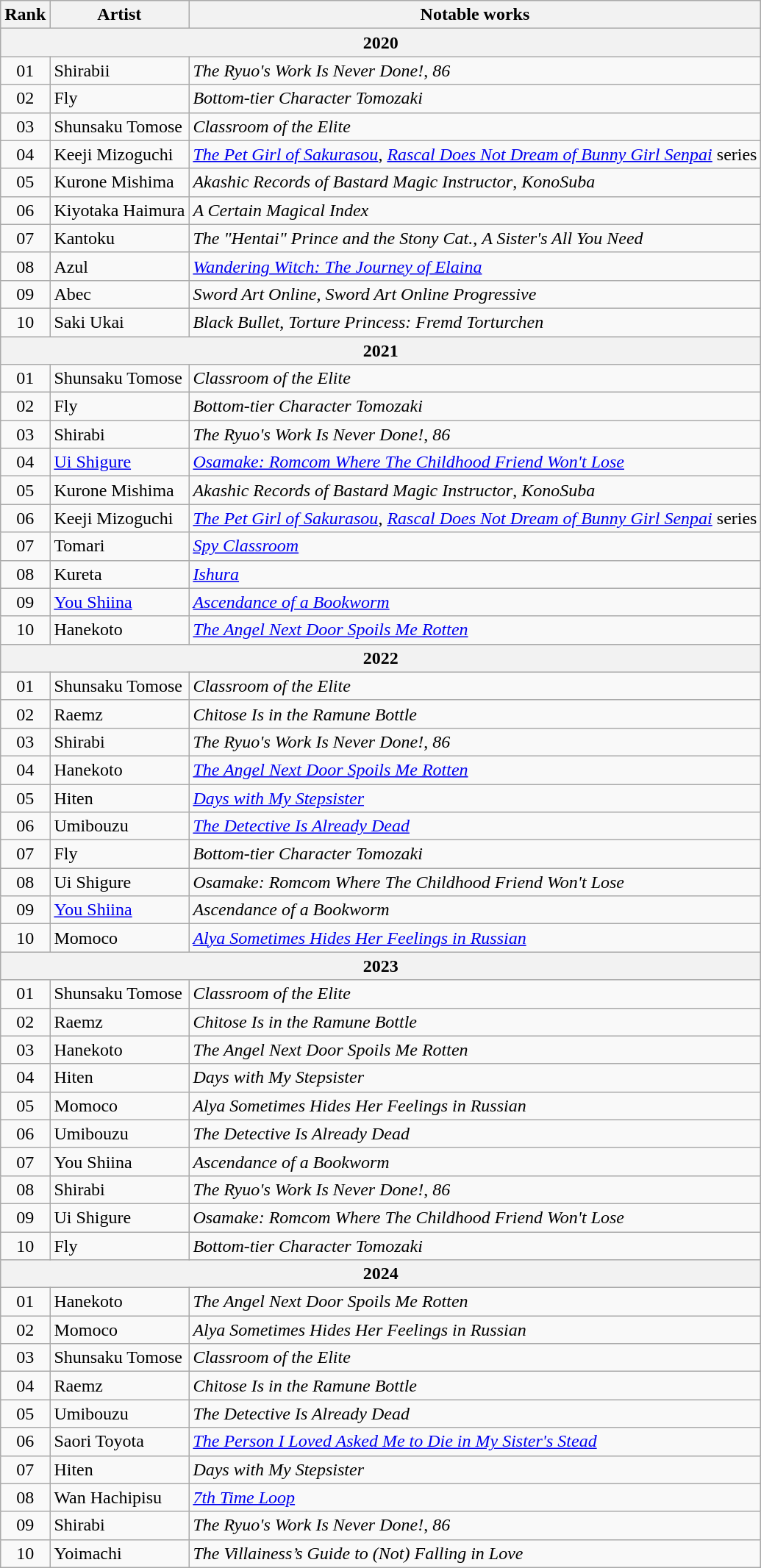<table class="wikitable">
<tr>
<th>Rank</th>
<th>Artist</th>
<th>Notable works</th>
</tr>
<tr>
<th colspan="3">2020</th>
</tr>
<tr>
<td align="center">01</td>
<td>Shirabii</td>
<td><em>The Ryuo's Work Is Never Done!</em>, <em>86</em></td>
</tr>
<tr>
<td align="center">02</td>
<td>Fly</td>
<td><em>Bottom-tier Character Tomozaki</em></td>
</tr>
<tr>
<td align="center">03</td>
<td>Shunsaku Tomose</td>
<td><em>Classroom of the Elite</em></td>
</tr>
<tr>
<td align="center">04</td>
<td>Keeji Mizoguchi</td>
<td><em><a href='#'>The Pet Girl of Sakurasou</a></em>, <em><a href='#'>Rascal Does Not Dream of Bunny Girl Senpai</a></em> series</td>
</tr>
<tr>
<td align="center">05</td>
<td>Kurone Mishima</td>
<td><em>Akashic Records of Bastard Magic Instructor</em>, <em>KonoSuba</em></td>
</tr>
<tr>
<td align="center">06</td>
<td>Kiyotaka Haimura</td>
<td><em>A Certain Magical Index</em></td>
</tr>
<tr>
<td align="center">07</td>
<td>Kantoku</td>
<td><em>The "Hentai" Prince and the Stony Cat.</em>, <em>A Sister's All You Need</em></td>
</tr>
<tr>
<td align="center">08</td>
<td>Azul</td>
<td><em><a href='#'>Wandering Witch: The Journey of Elaina</a></em></td>
</tr>
<tr>
<td align="center">09</td>
<td>Abec</td>
<td><em>Sword Art Online</em>, <em>Sword Art Online Progressive</em></td>
</tr>
<tr>
<td align="center">10</td>
<td>Saki Ukai</td>
<td><em>Black Bullet</em>, <em>Torture Princess: Fremd Torturchen</em></td>
</tr>
<tr>
<th colspan="3">2021</th>
</tr>
<tr>
<td align="center">01</td>
<td>Shunsaku Tomose</td>
<td><em>Classroom of the Elite</em></td>
</tr>
<tr>
<td align="center">02</td>
<td>Fly</td>
<td><em>Bottom-tier Character Tomozaki</em></td>
</tr>
<tr>
<td align="center">03</td>
<td>Shirabi</td>
<td><em>The Ryuo's Work Is Never Done!</em>, <em>86</em></td>
</tr>
<tr>
<td align="center">04</td>
<td><a href='#'>Ui Shigure</a></td>
<td><em><a href='#'>Osamake: Romcom Where The Childhood Friend Won't Lose</a></em></td>
</tr>
<tr>
<td align="center">05</td>
<td>Kurone Mishima</td>
<td><em>Akashic Records of Bastard Magic Instructor</em>, <em>KonoSuba</em></td>
</tr>
<tr>
<td align="center">06</td>
<td>Keeji Mizoguchi</td>
<td><em><a href='#'>The Pet Girl of Sakurasou</a></em>, <em><a href='#'>Rascal Does Not Dream of Bunny Girl Senpai</a></em> series</td>
</tr>
<tr>
<td align="center">07</td>
<td>Tomari</td>
<td><em><a href='#'>Spy Classroom</a></em></td>
</tr>
<tr>
<td align="center">08</td>
<td>Kureta</td>
<td><em><a href='#'>Ishura</a></em></td>
</tr>
<tr>
<td align="center">09</td>
<td><a href='#'>You Shiina</a></td>
<td><em><a href='#'>Ascendance of a Bookworm</a></em></td>
</tr>
<tr>
<td align="center">10</td>
<td>Hanekoto</td>
<td><em><a href='#'>The Angel Next Door Spoils Me Rotten</a></em></td>
</tr>
<tr>
<th colspan="3">2022</th>
</tr>
<tr>
<td align="center">01</td>
<td>Shunsaku Tomose</td>
<td><em>Classroom of the Elite</em></td>
</tr>
<tr>
<td align="center">02</td>
<td>Raemz</td>
<td><em>Chitose Is in the Ramune Bottle</em></td>
</tr>
<tr>
<td align="center">03</td>
<td>Shirabi</td>
<td><em>The Ryuo's Work Is Never Done!</em>, <em>86</em></td>
</tr>
<tr>
<td align="center">04</td>
<td>Hanekoto</td>
<td><em><a href='#'>The Angel Next Door Spoils Me Rotten</a></em></td>
</tr>
<tr>
<td align="center">05</td>
<td>Hiten</td>
<td><em><a href='#'>Days with My Stepsister</a></em></td>
</tr>
<tr>
<td align="center">06</td>
<td>Umibouzu</td>
<td><em><a href='#'>The Detective Is Already Dead</a></em></td>
</tr>
<tr>
<td align="center">07</td>
<td>Fly</td>
<td><em>Bottom-tier Character Tomozaki</em></td>
</tr>
<tr>
<td align="center">08</td>
<td>Ui Shigure</td>
<td><em>Osamake: Romcom Where The Childhood Friend Won't Lose</em></td>
</tr>
<tr>
<td align="center">09</td>
<td><a href='#'>You Shiina</a></td>
<td><em>Ascendance of a Bookworm</em></td>
</tr>
<tr>
<td align="center">10</td>
<td>Momoco</td>
<td><em><a href='#'>Alya Sometimes Hides Her Feelings in Russian</a></em></td>
</tr>
<tr>
<th colspan="3">2023</th>
</tr>
<tr>
<td align="center">01</td>
<td>Shunsaku Tomose</td>
<td><em>Classroom of the Elite</em></td>
</tr>
<tr>
<td align="center">02</td>
<td>Raemz</td>
<td><em>Chitose Is in the Ramune Bottle</em></td>
</tr>
<tr>
<td align="center">03</td>
<td>Hanekoto</td>
<td><em>The Angel Next Door Spoils Me Rotten</em></td>
</tr>
<tr>
<td align="center">04</td>
<td>Hiten</td>
<td><em>Days with My Stepsister</em></td>
</tr>
<tr>
<td align="center">05</td>
<td>Momoco</td>
<td><em>Alya Sometimes Hides Her Feelings in Russian</em></td>
</tr>
<tr>
<td align="center">06</td>
<td>Umibouzu</td>
<td><em>The Detective Is Already Dead</em></td>
</tr>
<tr>
<td align="center">07</td>
<td>You Shiina</td>
<td><em>Ascendance of a Bookworm</em></td>
</tr>
<tr>
<td align="center">08</td>
<td>Shirabi</td>
<td><em>The Ryuo's Work Is Never Done!</em>, <em>86</em></td>
</tr>
<tr>
<td align="center">09</td>
<td>Ui Shigure</td>
<td><em>Osamake: Romcom Where The Childhood Friend Won't Lose</em></td>
</tr>
<tr>
<td align="center">10</td>
<td>Fly</td>
<td><em>Bottom-tier Character Tomozaki</em></td>
</tr>
<tr>
<th colspan="3">2024</th>
</tr>
<tr>
<td align="center">01</td>
<td>Hanekoto</td>
<td><em>The Angel Next Door Spoils Me Rotten</em></td>
</tr>
<tr>
<td align="center">02</td>
<td>Momoco</td>
<td><em>Alya Sometimes Hides Her Feelings in Russian</em></td>
</tr>
<tr>
<td align="center">03</td>
<td>Shunsaku Tomose</td>
<td><em>Classroom of the Elite</em></td>
</tr>
<tr>
<td align="center">04</td>
<td>Raemz</td>
<td><em>Chitose Is in the Ramune Bottle</em></td>
</tr>
<tr>
<td align="center">05</td>
<td>Umibouzu</td>
<td><em>The Detective Is Already Dead</em></td>
</tr>
<tr>
<td align="center">06</td>
<td>Saori Toyota</td>
<td><em><a href='#'>The Person I Loved Asked Me to Die in My Sister's Stead</a></em></td>
</tr>
<tr>
<td align="center">07</td>
<td>Hiten</td>
<td><em>Days with My Stepsister</em></td>
</tr>
<tr>
<td align="center">08</td>
<td>Wan Hachipisu</td>
<td><em><a href='#'>7th Time Loop</a></em></td>
</tr>
<tr>
<td align="center">09</td>
<td>Shirabi</td>
<td><em>The Ryuo's Work Is Never Done!</em>, <em>86</em></td>
</tr>
<tr>
<td align="center">10</td>
<td>Yoimachi</td>
<td><em>The Villainess’s Guide to (Not) Falling in Love</em></td>
</tr>
</table>
